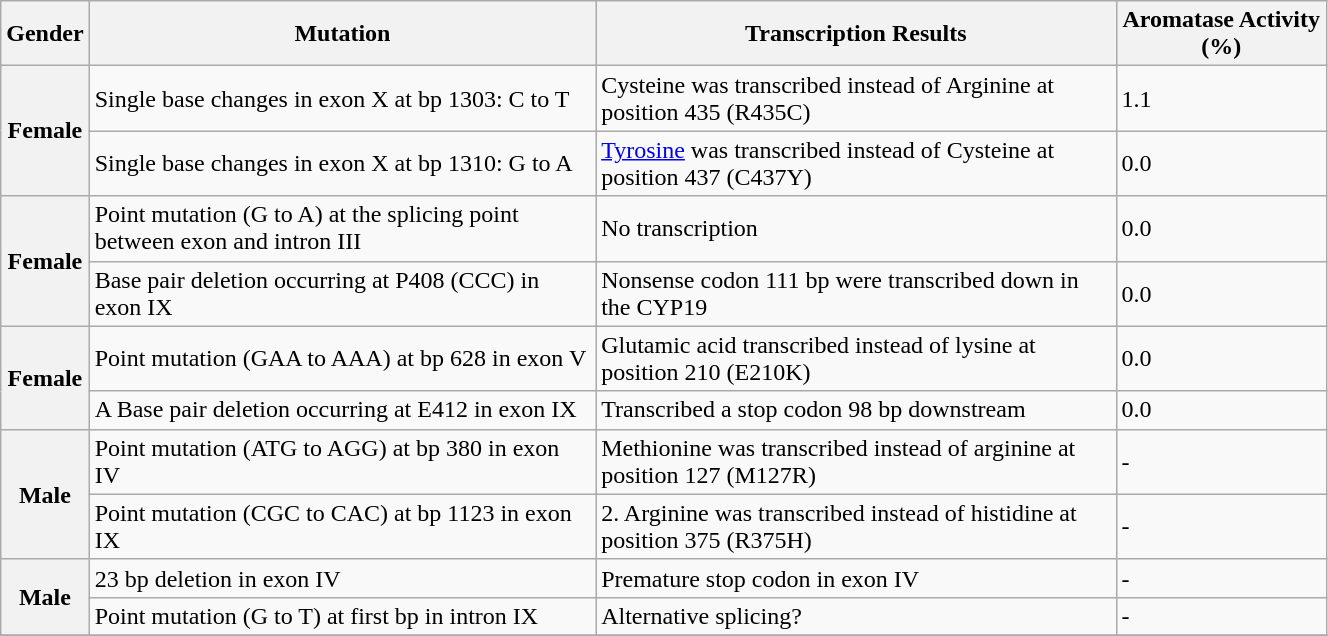<table class="wikitable" style="width: 70%; height: 18em;">
<tr>
<th>Gender</th>
<th>Mutation</th>
<th>Transcription Results</th>
<th>Aromatase Activity (%)</th>
</tr>
<tr>
<th rowspan="2">Female</th>
<td>Single base changes in exon X at bp 1303: C to T </td>
<td>Cysteine was transcribed instead of Arginine at position   435 (R435C) </td>
<td>1.1</td>
</tr>
<tr>
<td>Single base changes in exon X at bp 1310: G to A </td>
<td><a href='#'>Tyrosine</a> was transcribed instead of Cysteine at position 437 (C437Y) </td>
<td>0.0</td>
</tr>
<tr>
<th rowspan="2">Female</th>
<td>Point mutation (G to A) at the splicing point between exon and intron III </td>
<td>No transcription </td>
<td>0.0</td>
</tr>
<tr>
<td>Base pair deletion occurring at P408 (CCC) in exon IX </td>
<td>Nonsense codon 111 bp were transcribed down in the CYP19 </td>
<td>0.0</td>
</tr>
<tr>
<th rowspan="2">Female</th>
<td>Point mutation (GAA to AAA) at bp 628 in exon V </td>
<td>Glutamic acid transcribed instead of lysine at position 210 (E210K) </td>
<td>0.0</td>
</tr>
<tr>
<td>A Base pair deletion occurring at E412 in exon IX </td>
<td>Transcribed a stop codon 98 bp downstream </td>
<td>0.0</td>
</tr>
<tr>
<th rowspan="2">Male</th>
<td>Point mutation (ATG to AGG) at bp 380 in exon IV </td>
<td>Methionine was transcribed instead of arginine at position 127 (M127R) </td>
<td>-</td>
</tr>
<tr>
<td>Point mutation (CGC to CAC) at bp 1123 in exon IX </td>
<td>2. Arginine was transcribed instead of histidine at position 375 (R375H) </td>
<td>-</td>
</tr>
<tr>
<th rowspan="2">Male</th>
<td>23 bp deletion in exon IV </td>
<td>Premature stop codon in exon IV </td>
<td>-</td>
</tr>
<tr>
<td>Point mutation (G to T) at first bp in intron IX </td>
<td>Alternative splicing? </td>
<td>-</td>
</tr>
<tr>
</tr>
</table>
